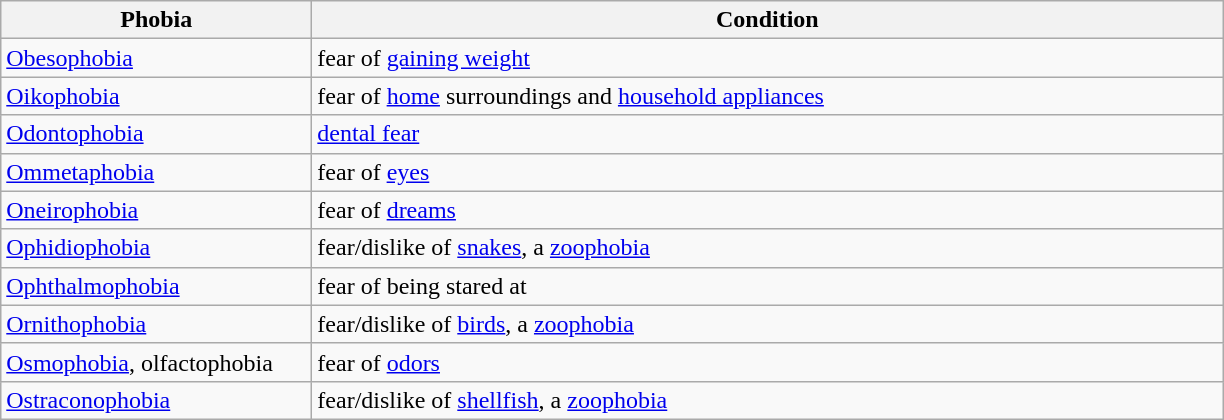<table class="wikitable sortable" border="1">
<tr>
<th width="200px">Phobia</th>
<th width="600px">Condition</th>
</tr>
<tr>
<td><a href='#'>Obesophobia</a></td>
<td>fear of <a href='#'>gaining weight</a></td>
</tr>
<tr>
<td><a href='#'>Oikophobia</a></td>
<td>fear of <a href='#'>home</a> surroundings and <a href='#'>household appliances</a></td>
</tr>
<tr>
<td><a href='#'>Odontophobia</a></td>
<td><a href='#'>dental fear</a></td>
</tr>
<tr>
<td><a href='#'>Ommetaphobia</a></td>
<td>fear of <a href='#'>eyes</a></td>
</tr>
<tr>
<td><a href='#'>Oneirophobia</a></td>
<td>fear of <a href='#'>dreams</a></td>
</tr>
<tr>
<td><a href='#'>Ophidiophobia</a></td>
<td>fear/dislike of <a href='#'>snakes</a>, a <a href='#'>zoophobia</a></td>
</tr>
<tr>
<td><a href='#'>Ophthalmophobia</a></td>
<td>fear of being stared at</td>
</tr>
<tr>
<td><a href='#'>Ornithophobia</a></td>
<td>fear/dislike of <a href='#'>birds</a>, a <a href='#'>zoophobia</a></td>
</tr>
<tr>
<td><a href='#'>Osmophobia</a>, olfactophobia</td>
<td>fear of <a href='#'>odors</a></td>
</tr>
<tr>
<td><a href='#'>Ostraconophobia</a></td>
<td>fear/dislike of <a href='#'>shellfish</a>, a <a href='#'>zoophobia</a></td>
</tr>
</table>
